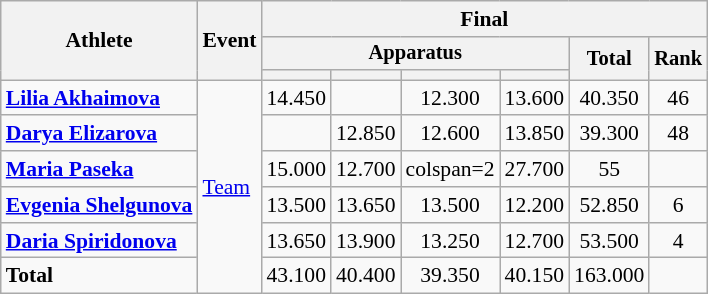<table class="wikitable" style="text-align:center; font-size:90%">
<tr>
<th rowspan=3>Athlete</th>
<th rowspan=3>Event</th>
<th colspan =6>Final</th>
</tr>
<tr style="font-size:95%">
<th colspan=4>Apparatus</th>
<th rowspan=2>Total</th>
<th rowspan=2>Rank</th>
</tr>
<tr style="font-size:95%">
<th></th>
<th></th>
<th></th>
<th></th>
</tr>
<tr>
<td align=left><strong><a href='#'>Lilia Akhaimova</a></strong></td>
<td align=left rowspan=6><a href='#'>Team</a></td>
<td>14.450</td>
<td></td>
<td>12.300</td>
<td>13.600</td>
<td>40.350</td>
<td>46</td>
</tr>
<tr>
<td align=left><strong><a href='#'>Darya Elizarova</a></strong></td>
<td></td>
<td>12.850</td>
<td>12.600</td>
<td>13.850</td>
<td>39.300</td>
<td>48</td>
</tr>
<tr>
<td align=left><strong><a href='#'>Maria Paseka</a></strong></td>
<td>15.000</td>
<td>12.700</td>
<td>colspan=2</td>
<td>27.700</td>
<td>55</td>
</tr>
<tr>
<td align=left><strong><a href='#'>Evgenia Shelgunova</a></strong></td>
<td>13.500</td>
<td>13.650</td>
<td>13.500</td>
<td>12.200</td>
<td>52.850</td>
<td>6</td>
</tr>
<tr>
<td align=left><strong><a href='#'>Daria Spiridonova</a></strong></td>
<td>13.650</td>
<td>13.900</td>
<td>13.250</td>
<td>12.700</td>
<td>53.500</td>
<td>4</td>
</tr>
<tr>
<td align=left><strong>Total</strong></td>
<td>43.100</td>
<td>40.400</td>
<td>39.350</td>
<td>40.150</td>
<td>163.000</td>
<td></td>
</tr>
</table>
